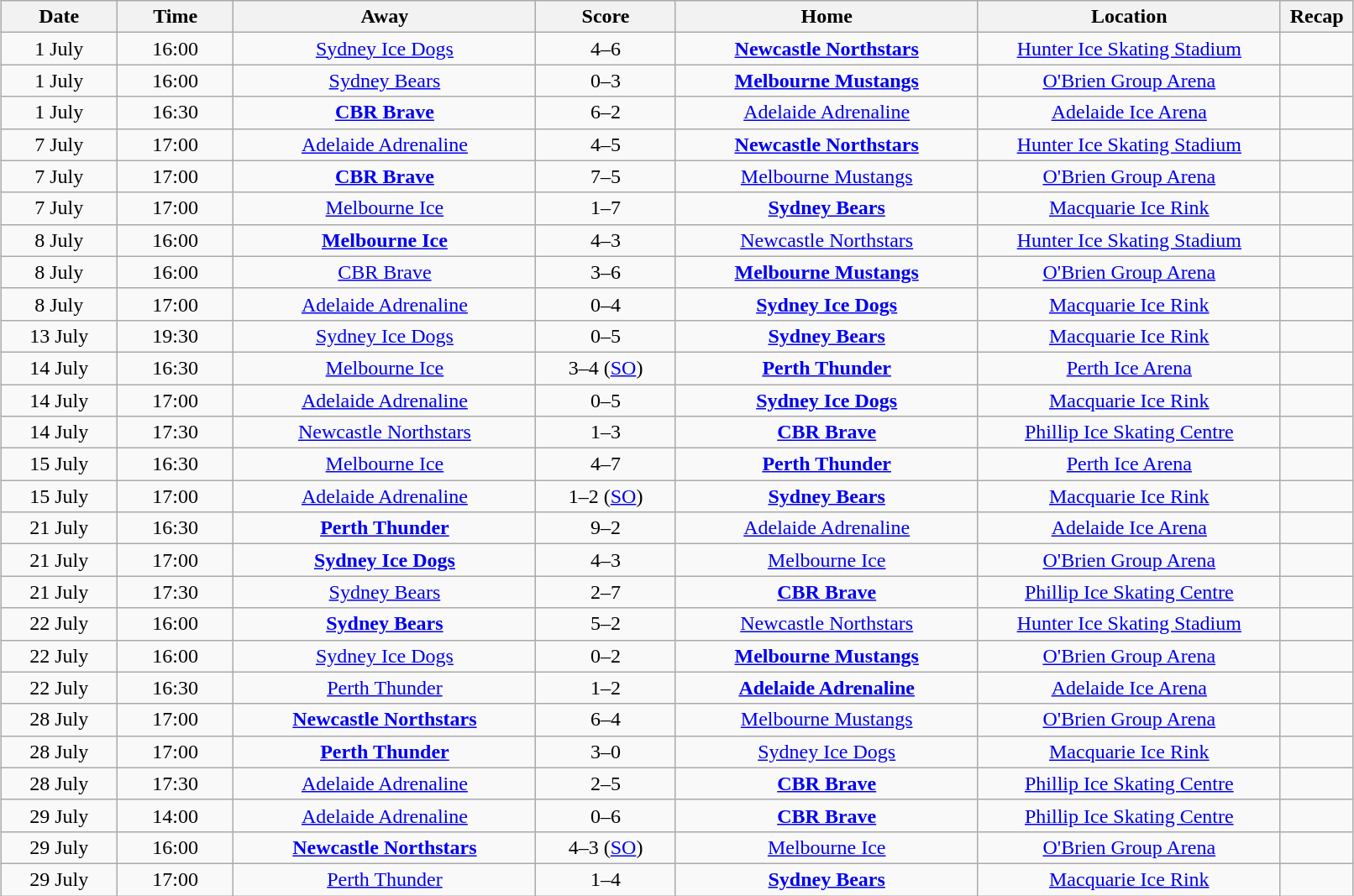<table class="wikitable" width="85%" style="margin: 1em auto 1em auto">
<tr>
<th width="5%">Date</th>
<th width="5%">Time</th>
<th width="13%">Away</th>
<th width="6%">Score</th>
<th width="13%">Home</th>
<th width="13%">Location</th>
<th width="1%">Recap</th>
</tr>
<tr align="center">
<td>1 July</td>
<td>16:00</td>
<td><a href='#'>Sydney Ice Dogs</a></td>
<td>4–6</td>
<td><strong><a href='#'>Newcastle Northstars</a></strong></td>
<td><a href='#'>Hunter Ice Skating Stadium</a></td>
<td></td>
</tr>
<tr align="center">
<td>1 July</td>
<td>16:00</td>
<td><a href='#'>Sydney Bears</a></td>
<td>0–3</td>
<td><strong><a href='#'>Melbourne Mustangs</a></strong></td>
<td><a href='#'>O'Brien Group Arena</a></td>
<td></td>
</tr>
<tr align="center">
<td>1 July</td>
<td>16:30</td>
<td><strong><a href='#'>CBR Brave</a></strong></td>
<td>6–2</td>
<td><a href='#'>Adelaide Adrenaline</a></td>
<td><a href='#'>Adelaide Ice Arena</a></td>
<td></td>
</tr>
<tr align="center">
<td>7 July</td>
<td>17:00</td>
<td><a href='#'>Adelaide Adrenaline</a></td>
<td>4–5</td>
<td><strong><a href='#'>Newcastle Northstars</a></strong></td>
<td><a href='#'>Hunter Ice Skating Stadium</a></td>
<td></td>
</tr>
<tr align="center">
<td>7 July</td>
<td>17:00</td>
<td><strong><a href='#'>CBR Brave</a></strong></td>
<td>7–5</td>
<td><a href='#'>Melbourne Mustangs</a></td>
<td><a href='#'>O'Brien Group Arena</a></td>
<td></td>
</tr>
<tr align="center">
<td>7 July</td>
<td>17:00</td>
<td><a href='#'>Melbourne Ice</a></td>
<td>1–7</td>
<td><strong><a href='#'>Sydney Bears</a></strong></td>
<td><a href='#'>Macquarie Ice Rink</a></td>
<td></td>
</tr>
<tr align="center">
<td>8 July</td>
<td>16:00</td>
<td><strong><a href='#'>Melbourne Ice</a></strong></td>
<td>4–3</td>
<td><a href='#'>Newcastle Northstars</a></td>
<td><a href='#'>Hunter Ice Skating Stadium</a></td>
<td></td>
</tr>
<tr align="center">
<td>8 July</td>
<td>16:00</td>
<td><a href='#'>CBR Brave</a></td>
<td>3–6</td>
<td><strong><a href='#'>Melbourne Mustangs</a></strong></td>
<td><a href='#'>O'Brien Group Arena</a></td>
<td></td>
</tr>
<tr align="center">
<td>8 July</td>
<td>17:00</td>
<td><a href='#'>Adelaide Adrenaline</a></td>
<td>0–4</td>
<td><strong><a href='#'>Sydney Ice Dogs</a></strong></td>
<td><a href='#'>Macquarie Ice Rink</a></td>
<td></td>
</tr>
<tr align="center">
<td>13 July</td>
<td>19:30</td>
<td><a href='#'>Sydney Ice Dogs</a></td>
<td>0–5</td>
<td><strong><a href='#'>Sydney Bears</a></strong></td>
<td><a href='#'>Macquarie Ice Rink</a></td>
<td></td>
</tr>
<tr align="center">
<td>14 July</td>
<td>16:30</td>
<td><a href='#'>Melbourne Ice</a></td>
<td>3–4 (<a href='#'>SO</a>)</td>
<td><strong><a href='#'>Perth Thunder</a></strong></td>
<td><a href='#'>Perth Ice Arena</a></td>
<td></td>
</tr>
<tr align="center">
<td>14 July</td>
<td>17:00</td>
<td><a href='#'>Adelaide Adrenaline</a></td>
<td>0–5</td>
<td><strong><a href='#'>Sydney Ice Dogs</a></strong></td>
<td><a href='#'>Macquarie Ice Rink</a></td>
<td></td>
</tr>
<tr align="center">
<td>14 July</td>
<td>17:30</td>
<td><a href='#'>Newcastle Northstars</a></td>
<td>1–3</td>
<td><strong><a href='#'>CBR Brave</a></strong></td>
<td><a href='#'>Phillip Ice Skating Centre</a></td>
<td></td>
</tr>
<tr align="center">
<td>15 July</td>
<td>16:30</td>
<td><a href='#'>Melbourne Ice</a></td>
<td>4–7</td>
<td><strong><a href='#'>Perth Thunder</a></strong></td>
<td><a href='#'>Perth Ice Arena</a></td>
<td></td>
</tr>
<tr align="center">
<td>15 July</td>
<td>17:00</td>
<td><a href='#'>Adelaide Adrenaline</a></td>
<td>1–2 (<a href='#'>SO</a>)</td>
<td><strong><a href='#'>Sydney Bears</a></strong></td>
<td><a href='#'>Macquarie Ice Rink</a></td>
<td></td>
</tr>
<tr align="center">
<td>21 July</td>
<td>16:30</td>
<td><strong><a href='#'>Perth Thunder</a></strong></td>
<td>9–2</td>
<td><a href='#'>Adelaide Adrenaline</a></td>
<td><a href='#'>Adelaide Ice Arena</a></td>
<td></td>
</tr>
<tr align="center">
<td>21 July</td>
<td>17:00</td>
<td><strong><a href='#'>Sydney Ice Dogs</a></strong></td>
<td>4–3</td>
<td><a href='#'>Melbourne Ice</a></td>
<td><a href='#'>O'Brien Group Arena</a></td>
<td></td>
</tr>
<tr align="center">
<td>21 July</td>
<td>17:30</td>
<td><a href='#'>Sydney Bears</a></td>
<td>2–7</td>
<td><strong><a href='#'>CBR Brave</a></strong></td>
<td><a href='#'>Phillip Ice Skating Centre</a></td>
<td></td>
</tr>
<tr align="center">
<td>22 July</td>
<td>16:00</td>
<td><strong><a href='#'>Sydney Bears</a></strong></td>
<td>5–2</td>
<td><a href='#'>Newcastle Northstars</a></td>
<td><a href='#'>Hunter Ice Skating Stadium</a></td>
<td></td>
</tr>
<tr align="center">
<td>22 July</td>
<td>16:00</td>
<td><a href='#'>Sydney Ice Dogs</a></td>
<td>0–2</td>
<td><strong><a href='#'>Melbourne Mustangs</a></strong></td>
<td><a href='#'>O'Brien Group Arena</a></td>
<td></td>
</tr>
<tr align="center">
<td>22 July</td>
<td>16:30</td>
<td><a href='#'>Perth Thunder</a></td>
<td>1–2</td>
<td><strong><a href='#'>Adelaide Adrenaline</a></strong></td>
<td><a href='#'>Adelaide Ice Arena</a></td>
<td></td>
</tr>
<tr align="center">
<td>28 July</td>
<td>17:00</td>
<td><strong><a href='#'>Newcastle Northstars</a></strong></td>
<td>6–4</td>
<td><a href='#'>Melbourne Mustangs</a></td>
<td><a href='#'>O'Brien Group Arena</a></td>
<td></td>
</tr>
<tr align="center">
<td>28 July</td>
<td>17:00</td>
<td><strong><a href='#'>Perth Thunder</a></strong></td>
<td>3–0</td>
<td><a href='#'>Sydney Ice Dogs</a></td>
<td><a href='#'>Macquarie Ice Rink</a></td>
<td></td>
</tr>
<tr align="center">
<td>28 July</td>
<td>17:30</td>
<td><a href='#'>Adelaide Adrenaline</a></td>
<td>2–5</td>
<td><strong><a href='#'>CBR Brave</a></strong></td>
<td><a href='#'>Phillip Ice Skating Centre</a></td>
<td></td>
</tr>
<tr align="center">
<td>29 July</td>
<td>14:00</td>
<td><a href='#'>Adelaide Adrenaline</a></td>
<td>0–6</td>
<td><strong><a href='#'>CBR Brave</a></strong></td>
<td><a href='#'>Phillip Ice Skating Centre</a></td>
<td></td>
</tr>
<tr align="center">
<td>29 July</td>
<td>16:00</td>
<td><strong><a href='#'>Newcastle Northstars</a></strong></td>
<td>4–3 (<a href='#'>SO</a>)</td>
<td><a href='#'>Melbourne Ice</a></td>
<td><a href='#'>O'Brien Group Arena</a></td>
<td></td>
</tr>
<tr align="center">
<td>29 July</td>
<td>17:00</td>
<td><a href='#'>Perth Thunder</a></td>
<td>1–4</td>
<td><strong><a href='#'>Sydney Bears</a></strong></td>
<td><a href='#'>Macquarie Ice Rink</a></td>
<td></td>
</tr>
</table>
